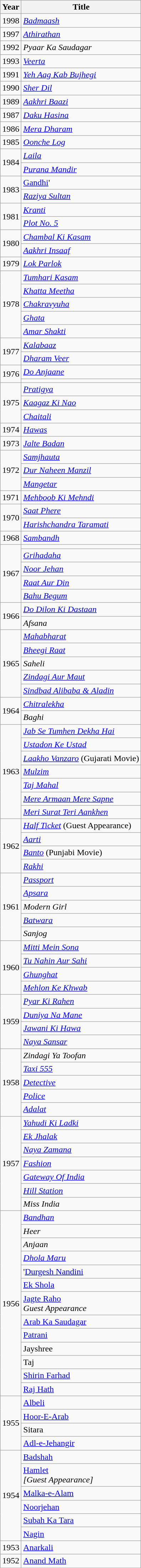<table class = "wikitable sortable">
<tr>
<th>Year</th>
<th>Title</th>
</tr>
<tr>
<td>1998</td>
<td><em><a href='#'>Badmaash</a></em></td>
</tr>
<tr>
<td>1997</td>
<td><em><a href='#'>Athirathan</a></em></td>
</tr>
<tr>
<td>1992</td>
<td><em>Pyaar Ka Saudagar</em></td>
</tr>
<tr>
<td>1993</td>
<td><em><a href='#'>Veerta</a></em></td>
</tr>
<tr>
<td>1991</td>
<td><em><a href='#'>Yeh Aag Kab Bujhegi</a></em></td>
</tr>
<tr>
<td>1990</td>
<td><em><a href='#'>Sher Dil</a></em></td>
</tr>
<tr>
<td>1989</td>
<td><em><a href='#'>Aakhri Baazi</a></em></td>
</tr>
<tr>
<td>1987</td>
<td><em><a href='#'>Daku Hasina</a></em></td>
</tr>
<tr>
<td>1986</td>
<td><em><a href='#'>Mera Dharam</a></em></td>
</tr>
<tr>
<td>1985</td>
<td><em><a href='#'>Oonche Log</a></em></td>
</tr>
<tr>
<td rowspan="2">1984</td>
<td><a href='#'><em>Laila</em></a></td>
</tr>
<tr>
<td><em><a href='#'>Purana Mandir</a></em></td>
</tr>
<tr>
<td rowspan="2">1983</td>
<td><a href='#'>Gandhi</a>'</td>
</tr>
<tr>
<td><em><a href='#'>Raziya Sultan</a></em></td>
</tr>
<tr>
<td rowspan="2">1981</td>
<td><em><a href='#'>Kranti</a></em></td>
</tr>
<tr Katilon ke Katil 1981(father of Heroes Dharmendra and Rishi Kapoor)>
<td><em><a href='#'>Plot No. 5</a></em></td>
</tr>
<tr>
<td rowspan="2">1980</td>
<td><em><a href='#'>Chambal Ki Kasam</a></em></td>
</tr>
<tr>
<td><em><a href='#'>Aakhri Insaaf</a></em></td>
</tr>
<tr>
<td>1979</td>
<td><em><a href='#'>Lok Parlok</a></em></td>
</tr>
<tr>
<td rowspan="5">1978</td>
<td><em><a href='#'>Tumhari Kasam</a></em></td>
</tr>
<tr>
<td><em><a href='#'>Khatta Meetha</a></em></td>
</tr>
<tr>
<td><em><a href='#'>Chakravyuha</a></em></td>
</tr>
<tr>
<td><em><a href='#'>Ghata</a></em></td>
</tr>
<tr>
<td><em><a href='#'>Amar Shakti</a></em></td>
</tr>
<tr>
<td rowspan="2">1977</td>
<td><em><a href='#'>Kalabaaz</a></em></td>
</tr>
<tr>
<td><em><a href='#'>Dharam Veer</a></em></td>
</tr>
<tr>
<td rowspan="2">1976</td>
<td><em><a href='#'>Do Anjaane</a></em></td>
</tr>
<tr>
<td></td>
</tr>
<tr>
<td rowspan="3">1975</td>
<td><em><a href='#'>Pratigya</a></em></td>
</tr>
<tr>
<td><em><a href='#'>Kaagaz Ki Nao</a></em></td>
</tr>
<tr>
<td><em><a href='#'>Chaitali</a></em></td>
</tr>
<tr>
<td>1974</td>
<td><em><a href='#'>Hawas</a></em></td>
</tr>
<tr>
<td>1973</td>
<td><em><a href='#'>Jalte Badan</a></em></td>
</tr>
<tr>
<td rowspan="3">1972</td>
<td><em><a href='#'>Samjhauta</a></em></td>
</tr>
<tr>
<td><em><a href='#'>Dur Naheen Manzil</a></em></td>
</tr>
<tr>
<td><em><a href='#'>Mangetar</a></em></td>
</tr>
<tr>
<td>1971</td>
<td><em><a href='#'>Mehboob Ki Mehndi</a></em></td>
</tr>
<tr>
<td rowspan="2">1970</td>
<td><em><a href='#'>Saat Phere</a></em></td>
</tr>
<tr>
<td><em><a href='#'>Harishchandra Taramati</a></em></td>
</tr>
<tr>
<td>1968</td>
<td><em><a href='#'>Sambandh</a></em></td>
</tr>
<tr>
<td rowspan="5">1967</td>
<td></td>
</tr>
<tr>
<td><em><a href='#'>Grihadaha</a></em></td>
</tr>
<tr>
<td><em><a href='#'>Noor Jehan</a></em></td>
</tr>
<tr>
<td><em><a href='#'>Raat Aur Din</a></em></td>
</tr>
<tr>
<td><em><a href='#'>Bahu Begum</a></em></td>
</tr>
<tr>
<td rowspan="2">1966</td>
<td><em><a href='#'>Do Dilon Ki Dastaan</a></em></td>
</tr>
<tr>
<td><em>Afsana</em></td>
</tr>
<tr>
<td rowspan="5">1965</td>
<td><em><a href='#'>Mahabharat</a></em></td>
</tr>
<tr>
<td><em><a href='#'>Bheegi Raat</a></em></td>
</tr>
<tr>
<td><em>Saheli</em></td>
</tr>
<tr>
<td><em><a href='#'>Zindagi Aur Maut</a></em></td>
</tr>
<tr>
<td><em><a href='#'>Sindbad Alibaba & Aladin</a></em></td>
</tr>
<tr>
<td rowspan="2">1964</td>
<td><em><a href='#'>Chitralekha</a></em></td>
</tr>
<tr>
<td><em>Baghi</em></td>
</tr>
<tr>
<td rowspan="7">1963</td>
<td><em><a href='#'>Jab Se Tumhen Dekha Hai</a></em></td>
</tr>
<tr>
<td><em><a href='#'>Ustadon Ke Ustad</a></em></td>
</tr>
<tr>
<td><em><a href='#'>Laakho Vanzaro</a></em> (Gujarati Movie)</td>
</tr>
<tr>
<td><em><a href='#'>Mulzim</a></em></td>
</tr>
<tr>
<td><em><a href='#'>Taj Mahal</a></em></td>
</tr>
<tr>
<td><em><a href='#'>Mere Armaan Mere Sapne</a></em></td>
</tr>
<tr>
<td><em><a href='#'>Meri Surat Teri Aankhen</a></em></td>
</tr>
<tr>
<td rowspan="4">1962</td>
<td><em><a href='#'>Half Ticket</a></em> (Guest Appearance)</td>
</tr>
<tr>
<td><em><a href='#'>Aarti</a></em></td>
</tr>
<tr>
<td><em><a href='#'>Banto</a></em>  (Punjabi Movie)</td>
</tr>
<tr>
<td><em><a href='#'>Rakhi</a></em></td>
</tr>
<tr>
<td rowspan="5">1961</td>
<td><em><a href='#'>Passport</a></em></td>
</tr>
<tr>
<td><em><a href='#'>Apsara</a></em></td>
</tr>
<tr>
<td><em>Modern Girl</em></td>
</tr>
<tr>
<td><em><a href='#'>Batwara</a></em></td>
</tr>
<tr>
<td><em>Sanjog</em></td>
</tr>
<tr>
<td rowspan="4">1960</td>
<td><em><a href='#'>Mitti Mein Sona</a></em></td>
</tr>
<tr>
<td><em><a href='#'>Tu Nahin Aur Sahi</a></em></td>
</tr>
<tr>
<td><em><a href='#'>Ghunghat</a></em></td>
</tr>
<tr>
<td><em><a href='#'>Mehlon Ke Khwab</a></em></td>
</tr>
<tr>
<td rowspan="4">1959</td>
<td><em><a href='#'>Pyar Ki Rahen</a></em></td>
</tr>
<tr>
<td><em><a href='#'>Duniya Na Mane</a></em></td>
</tr>
<tr>
<td><em><a href='#'>Jawani Ki Hawa</a></em></td>
</tr>
<tr>
<td><em><a href='#'>Naya Sansar</a></em></td>
</tr>
<tr>
<td rowspan="5">1958</td>
<td><em>Zindagi Ya Toofan</em></td>
</tr>
<tr>
<td><em><a href='#'>Taxi 555</a></em></td>
</tr>
<tr>
<td><em><a href='#'>Detective</a></em></td>
</tr>
<tr>
<td><em><a href='#'>Police</a></em></td>
</tr>
<tr>
<td><em><a href='#'>Adalat</a></em></td>
</tr>
<tr>
<td rowspan="7">1957</td>
<td><em><a href='#'>Yahudi Ki Ladki</a></em></td>
</tr>
<tr>
<td><em><a href='#'>Ek Jhalak</a></em></td>
</tr>
<tr>
<td><em><a href='#'>Naya Zamana</a></em></td>
</tr>
<tr>
<td><em><a href='#'>Fashion</a></em></td>
</tr>
<tr>
<td><em><a href='#'>Gateway Of India</a></em></td>
</tr>
<tr>
<td><em><a href='#'>Hill Station</a></em></td>
</tr>
<tr>
<td><em>Miss India</em></td>
</tr>
<tr>
<td rowspan="13">1956</td>
<td><em><a href='#'>Bandhan</a></em></td>
</tr>
<tr>
<td><em>Heer</em></td>
</tr>
<tr>
<td><em>Anjaan</em></td>
</tr>
<tr>
<td><em><a href='#'>Dhola Maru</a></em></td>
</tr>
<tr>
<td>'<a href='#'>Durgesh Nandini</a><em></td>
</tr>
<tr>
<td></em><a href='#'>Ek Shola</a><em></td>
</tr>
<tr>
<td></em><a href='#'>Jagte Raho</a><em><br>Guest Appearance</td>
</tr>
<tr>
<td></em><a href='#'>Arab Ka Saudagar</a><em></td>
</tr>
<tr>
<td></em><a href='#'>Patrani</a><em></td>
</tr>
<tr>
<td></em>Jayshree<em></td>
</tr>
<tr>
<td></em>Taj<em></td>
</tr>
<tr>
<td></em><a href='#'>Shirin Farhad</a><em></td>
</tr>
<tr>
<td></em><a href='#'>Raj Hath</a><em></td>
</tr>
<tr>
<td rowspan="4">1955</td>
<td></em><a href='#'>Albeli</a><em></td>
</tr>
<tr>
<td></em><a href='#'>Hoor-E-Arab</a><em></td>
</tr>
<tr>
<td></em>Sitara<em></td>
</tr>
<tr>
<td></em><a href='#'>Adl-e-Jehangir</a><em></td>
</tr>
<tr>
<td rowspan="6">1954</td>
<td></em><a href='#'>Badshah</a><em></td>
</tr>
<tr>
<td></em><a href='#'>Hamlet</a><em><br> [Guest Appearance]</td>
</tr>
<tr>
<td></em><a href='#'>Malka-e-Alam</a><em></td>
</tr>
<tr>
<td></em><a href='#'>Noorjehan</a><em></td>
</tr>
<tr>
<td></em><a href='#'>Subah Ka Tara</a><em></td>
</tr>
<tr>
<td></em><a href='#'>Nagin</a><em></td>
</tr>
<tr>
<td>1953</td>
<td></em><a href='#'>Anarkali</a><em></td>
</tr>
<tr>
<td>1952</td>
<td></em><a href='#'>Anand Math</a><em></td>
</tr>
</table>
